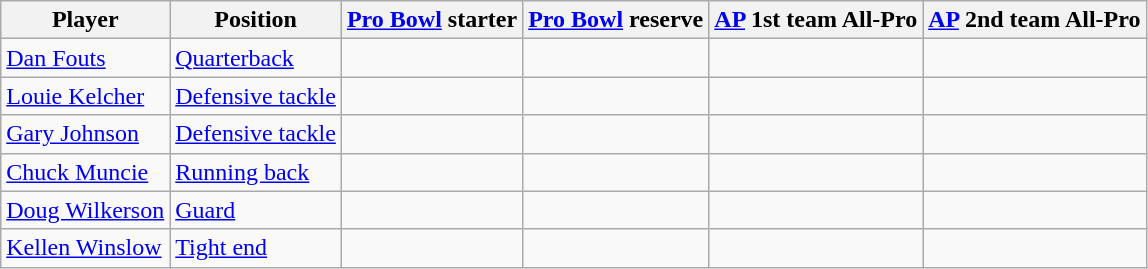<table class="wikitable">
<tr>
<th>Player</th>
<th>Position</th>
<th><a href='#'>Pro Bowl</a> starter</th>
<th><a href='#'>Pro Bowl</a> reserve</th>
<th><a href='#'>AP</a> 1st team All-Pro</th>
<th><a href='#'>AP</a> 2nd team All-Pro</th>
</tr>
<tr>
<td><a href='#'>Dan Fouts</a></td>
<td><a href='#'>Quarterback</a></td>
<td></td>
<td></td>
<td></td>
<td></td>
</tr>
<tr>
<td><a href='#'>Louie Kelcher</a></td>
<td><a href='#'>Defensive tackle</a></td>
<td></td>
<td></td>
<td></td>
<td></td>
</tr>
<tr>
<td><a href='#'>Gary Johnson</a></td>
<td><a href='#'>Defensive tackle</a></td>
<td></td>
<td></td>
<td></td>
<td></td>
</tr>
<tr>
<td><a href='#'>Chuck Muncie</a></td>
<td><a href='#'>Running back</a></td>
<td></td>
<td></td>
<td></td>
<td></td>
</tr>
<tr>
<td><a href='#'>Doug Wilkerson</a></td>
<td><a href='#'>Guard</a></td>
<td></td>
<td></td>
<td></td>
<td></td>
</tr>
<tr>
<td><a href='#'>Kellen Winslow</a></td>
<td><a href='#'>Tight end</a></td>
<td></td>
<td></td>
<td></td>
<td></td>
</tr>
</table>
